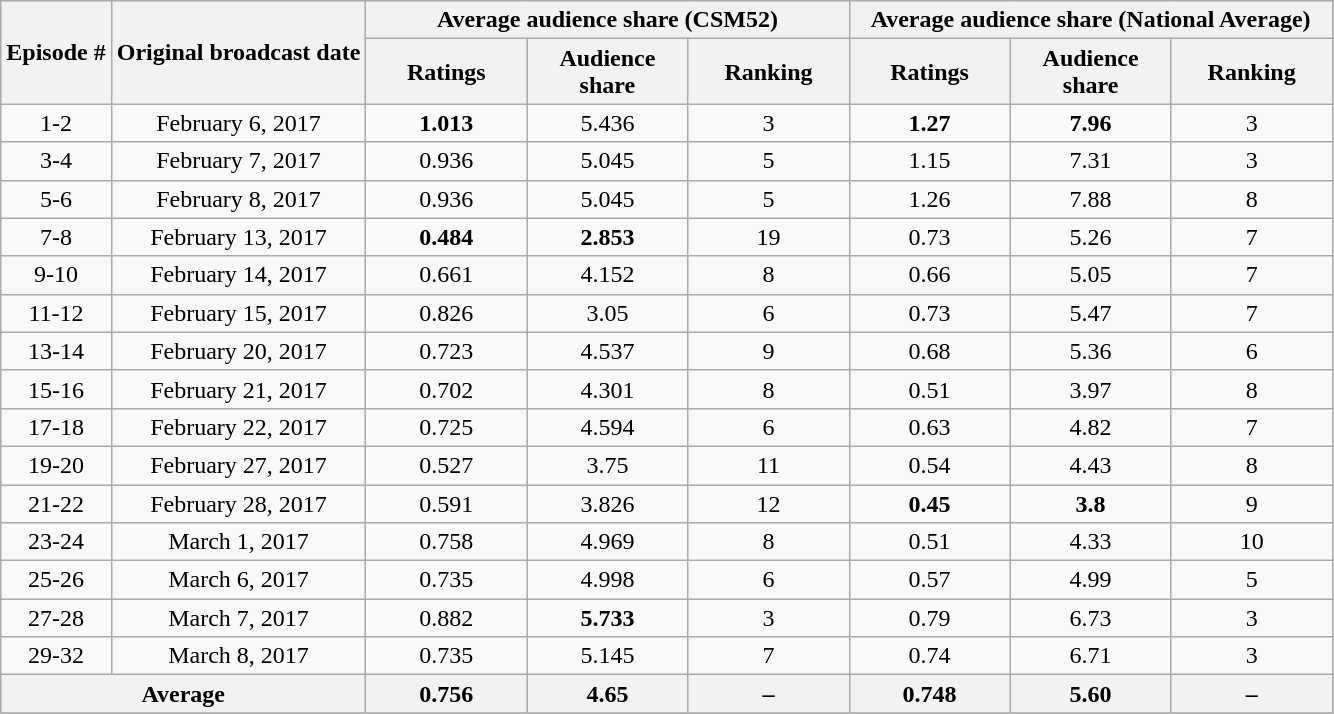<table class=wikitable style="text-align:center">
<tr>
<th rowspan="2">Episode #</th>
<th rowspan="2">Original broadcast date</th>
<th colspan="3">Average audience share (CSM52)</th>
<th colspan="3">Average audience share (National Average)</th>
</tr>
<tr>
<th width=100>Ratings</th>
<th width=100>Audience share</th>
<th width=100>Ranking</th>
<th width=100>Ratings</th>
<th width=100>Audience share</th>
<th width=100>Ranking</th>
</tr>
<tr>
<td>1-2</td>
<td>February 6, 2017</td>
<td><strong><span>1.013</span></strong></td>
<td>5.436</td>
<td>3</td>
<td><strong><span>1.27</span></strong></td>
<td><strong><span>7.96</span></strong></td>
<td>3</td>
</tr>
<tr>
<td>3-4</td>
<td>February 7, 2017</td>
<td>0.936</td>
<td>5.045</td>
<td>5</td>
<td>1.15</td>
<td>7.31</td>
<td>3</td>
</tr>
<tr>
<td>5-6</td>
<td>February 8, 2017</td>
<td>0.936</td>
<td>5.045</td>
<td>5</td>
<td>1.26</td>
<td>7.88</td>
<td>8</td>
</tr>
<tr>
<td>7-8</td>
<td>February 13, 2017</td>
<td><strong><span>0.484</span></strong></td>
<td><strong><span>2.853</span></strong></td>
<td>19</td>
<td>0.73</td>
<td>5.26</td>
<td>7</td>
</tr>
<tr>
<td>9-10</td>
<td>February 14, 2017</td>
<td>0.661</td>
<td>4.152</td>
<td>8</td>
<td>0.66</td>
<td>5.05</td>
<td>7</td>
</tr>
<tr>
<td>11-12</td>
<td>February 15, 2017</td>
<td>0.826</td>
<td>3.05</td>
<td>6</td>
<td>0.73</td>
<td>5.47</td>
<td>7</td>
</tr>
<tr>
<td>13-14</td>
<td>February 20, 2017</td>
<td>0.723</td>
<td>4.537</td>
<td>9</td>
<td>0.68</td>
<td>5.36</td>
<td>6</td>
</tr>
<tr>
<td>15-16</td>
<td>February 21, 2017</td>
<td>0.702</td>
<td>4.301</td>
<td>8</td>
<td>0.51</td>
<td>3.97</td>
<td>8</td>
</tr>
<tr>
<td>17-18</td>
<td>February 22, 2017</td>
<td>0.725</td>
<td>4.594</td>
<td>6</td>
<td>0.63</td>
<td>4.82</td>
<td>7</td>
</tr>
<tr>
<td>19-20</td>
<td>February 27, 2017</td>
<td>0.527</td>
<td>3.75</td>
<td>11</td>
<td>0.54</td>
<td>4.43</td>
<td>8</td>
</tr>
<tr>
<td>21-22</td>
<td>February 28, 2017</td>
<td>0.591</td>
<td>3.826</td>
<td>12</td>
<td><strong><span>0.45</span></strong></td>
<td><strong><span>3.8</span></strong></td>
<td>9</td>
</tr>
<tr>
<td>23-24</td>
<td>March 1, 2017</td>
<td>0.758</td>
<td>4.969</td>
<td>8</td>
<td>0.51</td>
<td>4.33</td>
<td>10</td>
</tr>
<tr>
<td>25-26</td>
<td>March 6, 2017</td>
<td>0.735</td>
<td>4.998</td>
<td>6</td>
<td>0.57</td>
<td>4.99</td>
<td>5</td>
</tr>
<tr>
<td>27-28</td>
<td>March 7, 2017</td>
<td>0.882</td>
<td><strong><span>5.733</span></strong></td>
<td>3</td>
<td>0.79</td>
<td>6.73</td>
<td>3</td>
</tr>
<tr>
<td>29-32</td>
<td>March 8, 2017</td>
<td>0.735</td>
<td>5.145</td>
<td>7</td>
<td>0.74</td>
<td>6.71</td>
<td>3</td>
</tr>
<tr>
<th colspan=2>Average</th>
<th>0.756</th>
<th>4.65</th>
<th>–</th>
<th>0.748</th>
<th>5.60</th>
<th>–</th>
</tr>
<tr>
</tr>
</table>
